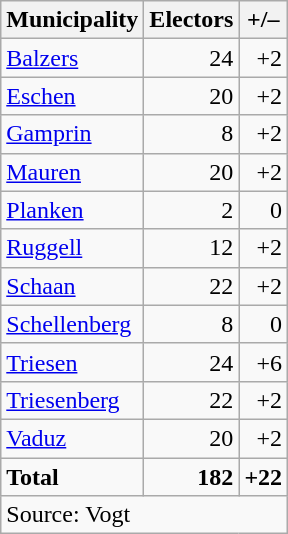<table class="wikitable">
<tr>
<th>Municipality</th>
<th>Electors</th>
<th>+/–</th>
</tr>
<tr>
<td><a href='#'>Balzers</a></td>
<td style="text-align: right;">24</td>
<td align="right">+2</td>
</tr>
<tr>
<td><a href='#'>Eschen</a></td>
<td style="text-align: right;">20</td>
<td align="right">+2</td>
</tr>
<tr>
<td><a href='#'>Gamprin</a></td>
<td style="text-align: right;">8</td>
<td align="right">+2</td>
</tr>
<tr>
<td><a href='#'>Mauren</a></td>
<td style="text-align: right;">20</td>
<td align="right">+2</td>
</tr>
<tr>
<td><a href='#'>Planken</a></td>
<td style="text-align: right;">2</td>
<td align="right">0</td>
</tr>
<tr>
<td><a href='#'>Ruggell</a></td>
<td style="text-align: right;">12</td>
<td align="right">+2</td>
</tr>
<tr>
<td><a href='#'>Schaan</a></td>
<td style="text-align: right;">22</td>
<td align="right">+2</td>
</tr>
<tr>
<td><a href='#'>Schellenberg</a></td>
<td style="text-align: right;">8</td>
<td align="right">0</td>
</tr>
<tr>
<td><a href='#'>Triesen</a></td>
<td style="text-align: right;">24</td>
<td align="right">+6</td>
</tr>
<tr>
<td><a href='#'>Triesenberg</a></td>
<td style="text-align: right;">22</td>
<td align="right">+2</td>
</tr>
<tr>
<td><a href='#'>Vaduz</a></td>
<td style="text-align: right;">20</td>
<td align="right">+2</td>
</tr>
<tr>
<td><strong>Total</strong></td>
<td align="right"><strong>182</strong></td>
<td align="right"><strong>+22</strong></td>
</tr>
<tr>
<td colspan="3">Source: Vogt</td>
</tr>
</table>
